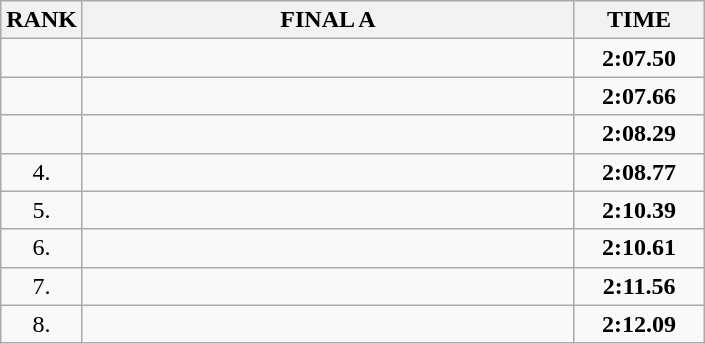<table class="wikitable">
<tr>
<th>RANK</th>
<th style="width: 20em">FINAL A</th>
<th style="width: 5em">TIME</th>
</tr>
<tr>
<td align="center"></td>
<td></td>
<td align="center"><strong>2:07.50</strong></td>
</tr>
<tr>
<td align="center"></td>
<td></td>
<td align="center"><strong>2:07.66</strong></td>
</tr>
<tr>
<td align="center"></td>
<td></td>
<td align="center"><strong>2:08.29</strong></td>
</tr>
<tr>
<td align="center">4.</td>
<td></td>
<td align="center"><strong>2:08.77</strong></td>
</tr>
<tr>
<td align="center">5.</td>
<td></td>
<td align="center"><strong>2:10.39</strong></td>
</tr>
<tr>
<td align="center">6.</td>
<td></td>
<td align="center"><strong>2:10.61</strong></td>
</tr>
<tr>
<td align="center">7.</td>
<td></td>
<td align="center"><strong>2:11.56</strong></td>
</tr>
<tr>
<td align="center">8.</td>
<td></td>
<td align="center"><strong>2:12.09</strong></td>
</tr>
</table>
